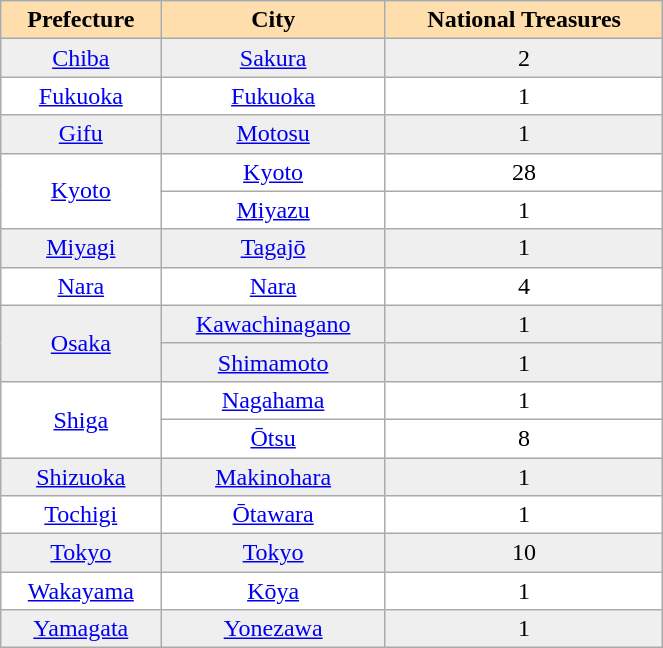<table class="wikitable" style="width:35%; text-align:center; background:#fff; float:left;">
<tr>
<th style="text-align:center; background:#ffdead;">Prefecture</th>
<th style="text-align:center; background:#ffdead;">City</th>
<th style="text-align:center; background:#ffdead;">National Treasures</th>
</tr>
<tr>
<td style="background:#efefef;"><a href='#'>Chiba</a></td>
<td style="background:#efefef;"><a href='#'>Sakura</a></td>
<td style="background:#efefef;">2</td>
</tr>
<tr>
<td><a href='#'>Fukuoka</a></td>
<td><a href='#'>Fukuoka</a></td>
<td>1</td>
</tr>
<tr>
<td style="background:#efefef;"><a href='#'>Gifu</a></td>
<td style="background:#efefef;"><a href='#'>Motosu</a></td>
<td style="background:#efefef;">1</td>
</tr>
<tr>
<td rowspan="2"><a href='#'>Kyoto</a></td>
<td><a href='#'>Kyoto</a></td>
<td>28</td>
</tr>
<tr>
<td><a href='#'>Miyazu</a></td>
<td>1</td>
</tr>
<tr>
<td style="background:#efefef;"><a href='#'>Miyagi</a></td>
<td style="background:#efefef;"><a href='#'>Tagajō</a></td>
<td style="background:#efefef;">1</td>
</tr>
<tr>
<td><a href='#'>Nara</a></td>
<td><a href='#'>Nara</a></td>
<td>4</td>
</tr>
<tr>
<td style="background:#efefef;" rowspan="2"><a href='#'>Osaka</a></td>
<td style="background:#efefef;"><a href='#'>Kawachinagano</a></td>
<td style="background:#efefef;">1</td>
</tr>
<tr>
<td style="background:#efefef;"><a href='#'>Shimamoto</a></td>
<td style="background:#efefef;">1</td>
</tr>
<tr>
<td rowspan="2"><a href='#'>Shiga</a></td>
<td><a href='#'>Nagahama</a></td>
<td>1</td>
</tr>
<tr>
<td><a href='#'>Ōtsu</a></td>
<td>8</td>
</tr>
<tr>
<td style="background:#efefef;"><a href='#'>Shizuoka</a></td>
<td style="background:#efefef;"><a href='#'>Makinohara</a></td>
<td style="background:#efefef;">1</td>
</tr>
<tr>
<td><a href='#'>Tochigi</a></td>
<td><a href='#'>Ōtawara</a></td>
<td>1</td>
</tr>
<tr>
<td style="background:#efefef;"><a href='#'>Tokyo</a></td>
<td style="background:#efefef;"><a href='#'>Tokyo</a></td>
<td style="background:#efefef;">10</td>
</tr>
<tr>
<td><a href='#'>Wakayama</a></td>
<td><a href='#'>Kōya</a></td>
<td>1</td>
</tr>
<tr>
<td style="background:#efefef;"><a href='#'>Yamagata</a></td>
<td style="background:#efefef;"><a href='#'>Yonezawa</a></td>
<td style="background:#efefef;">1</td>
</tr>
</table>
